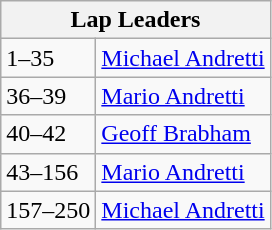<table class="wikitable">
<tr>
<th colspan=2>Lap Leaders</th>
</tr>
<tr>
<td>1–35</td>
<td><a href='#'>Michael Andretti</a></td>
</tr>
<tr>
<td>36–39</td>
<td><a href='#'>Mario Andretti</a></td>
</tr>
<tr>
<td>40–42</td>
<td><a href='#'>Geoff Brabham</a></td>
</tr>
<tr>
<td>43–156</td>
<td><a href='#'>Mario Andretti</a></td>
</tr>
<tr>
<td>157–250</td>
<td><a href='#'>Michael Andretti</a></td>
</tr>
</table>
